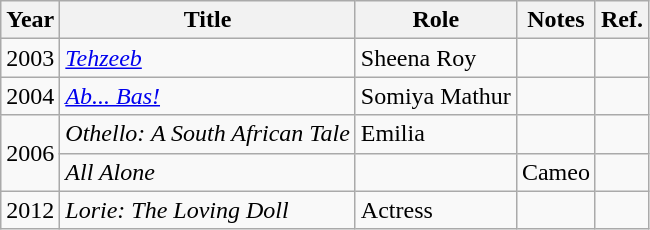<table class="wikitable">
<tr>
<th>Year</th>
<th>Title</th>
<th>Role</th>
<th>Notes</th>
<th>Ref.</th>
</tr>
<tr>
<td>2003</td>
<td><em><a href='#'>Tehzeeb</a></em></td>
<td>Sheena Roy</td>
<td></td>
<td></td>
</tr>
<tr>
<td>2004</td>
<td><em><a href='#'>Ab... Bas!</a></em></td>
<td>Somiya Mathur</td>
<td></td>
<td></td>
</tr>
<tr>
<td rowspan="2">2006</td>
<td><em>Othello: A South African Tale</em></td>
<td>Emilia</td>
<td></td>
<td></td>
</tr>
<tr>
<td><em>All Alone</em></td>
<td></td>
<td>Cameo</td>
<td></td>
</tr>
<tr>
<td>2012</td>
<td><em>Lorie: The Loving Doll</em></td>
<td>Actress</td>
<td></td>
<td></td>
</tr>
</table>
